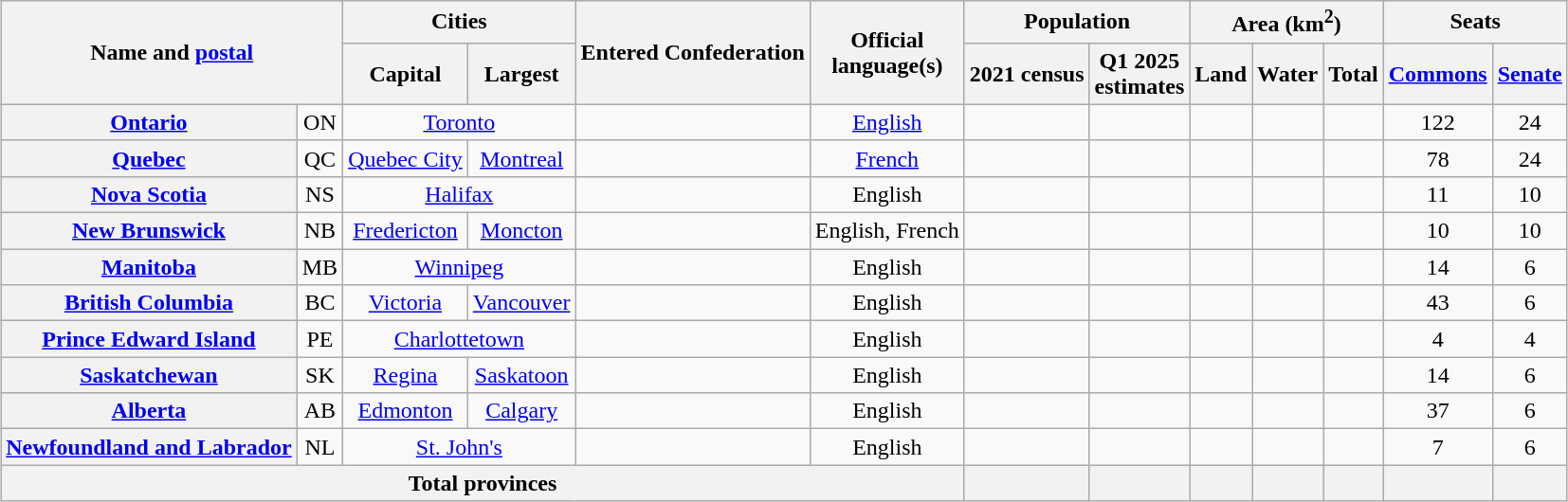<table class="wikitable sortable plainrowheaders" style="margin:auto; text-align: center;">
<tr>
<th scope="col" colspan="2" rowspan="2">Name and <a href='#'>postal </a></th>
<th scope="col" colspan="2">Cities</th>
<th scope="col" rowspan="2">Entered Confederation</th>
<th scope="col" rowspan="2">Official<br>language(s)</th>
<th scope="col" colspan="2">Population</th>
<th scope="col" class="unsortable" colspan="3">Area (km<sup>2</sup>)</th>
<th scope="col" class="unsortable" colspan="2">Seats</th>
</tr>
<tr>
<th scope="col">Capital</th>
<th scope="col">Largest</th>
<th scope="col">2021 census</th>
<th scope="col">Q1 2025<br>estimates</th>
<th scope="col">Land</th>
<th scope="col">Water</th>
<th scope="col">Total</th>
<th scope="col"><a href='#'>Commons</a></th>
<th scope="col"><a href='#'>Senate</a></th>
</tr>
<tr>
<th scope="row"><a href='#'>Ontario</a></th>
<td>ON</td>
<td colspan="2"><a href='#'>Toronto</a></td>
<td></td>
<td><a href='#'>English</a></td>
<td></td>
<td></td>
<td></td>
<td></td>
<td></td>
<td>122</td>
<td>24</td>
</tr>
<tr>
<th scope="row"><a href='#'>Quebec</a></th>
<td>QC</td>
<td><a href='#'>Quebec City</a></td>
<td><a href='#'>Montreal</a></td>
<td></td>
<td><a href='#'>French</a></td>
<td></td>
<td></td>
<td></td>
<td></td>
<td></td>
<td>78</td>
<td>24</td>
</tr>
<tr>
<th scope="row"><a href='#'>Nova Scotia</a></th>
<td>NS</td>
<td colspan="2"><a href='#'>Halifax</a></td>
<td></td>
<td>English</td>
<td></td>
<td></td>
<td></td>
<td></td>
<td></td>
<td>11</td>
<td>10</td>
</tr>
<tr>
<th scope="row"><a href='#'>New Brunswick</a></th>
<td>NB</td>
<td><a href='#'>Fredericton</a></td>
<td><a href='#'>Moncton</a></td>
<td></td>
<td>English, French</td>
<td></td>
<td></td>
<td></td>
<td></td>
<td></td>
<td>10</td>
<td>10</td>
</tr>
<tr>
<th scope="row"><a href='#'>Manitoba</a></th>
<td>MB</td>
<td colspan="2"><a href='#'>Winnipeg</a></td>
<td></td>
<td>English</td>
<td></td>
<td></td>
<td></td>
<td></td>
<td></td>
<td>14</td>
<td>6</td>
</tr>
<tr>
<th scope="row"><a href='#'>British Columbia</a></th>
<td>BC</td>
<td><a href='#'>Victoria</a></td>
<td><a href='#'>Vancouver</a></td>
<td></td>
<td>English</td>
<td></td>
<td></td>
<td></td>
<td></td>
<td></td>
<td>43</td>
<td>6</td>
</tr>
<tr>
<th scope="row"><a href='#'>Prince Edward Island</a></th>
<td>PE</td>
<td colspan="2"><a href='#'>Charlottetown</a></td>
<td></td>
<td>English</td>
<td></td>
<td></td>
<td></td>
<td></td>
<td></td>
<td>4</td>
<td>4</td>
</tr>
<tr>
<th scope="row"><a href='#'>Saskatchewan</a></th>
<td>SK</td>
<td><a href='#'>Regina</a></td>
<td><a href='#'>Saskatoon</a></td>
<td></td>
<td>English</td>
<td></td>
<td></td>
<td></td>
<td></td>
<td></td>
<td>14</td>
<td>6</td>
</tr>
<tr>
<th scope="row"><a href='#'>Alberta</a></th>
<td>AB</td>
<td><a href='#'>Edmonton</a></td>
<td><a href='#'>Calgary</a></td>
<td></td>
<td>English</td>
<td></td>
<td></td>
<td></td>
<td></td>
<td></td>
<td>37</td>
<td>6</td>
</tr>
<tr>
<th scope="row"><a href='#'>Newfoundland and Labrador</a></th>
<td>NL</td>
<td colspan="2"><a href='#'>St. John's</a></td>
<td></td>
<td>English</td>
<td></td>
<td></td>
<td></td>
<td></td>
<td></td>
<td>7</td>
<td>6</td>
</tr>
<tr class="sortbottom">
<th scope="row" colspan="6">Total provinces</th>
<th></th>
<th></th>
<th></th>
<th></th>
<th></th>
<th></th>
<th></th>
</tr>
</table>
